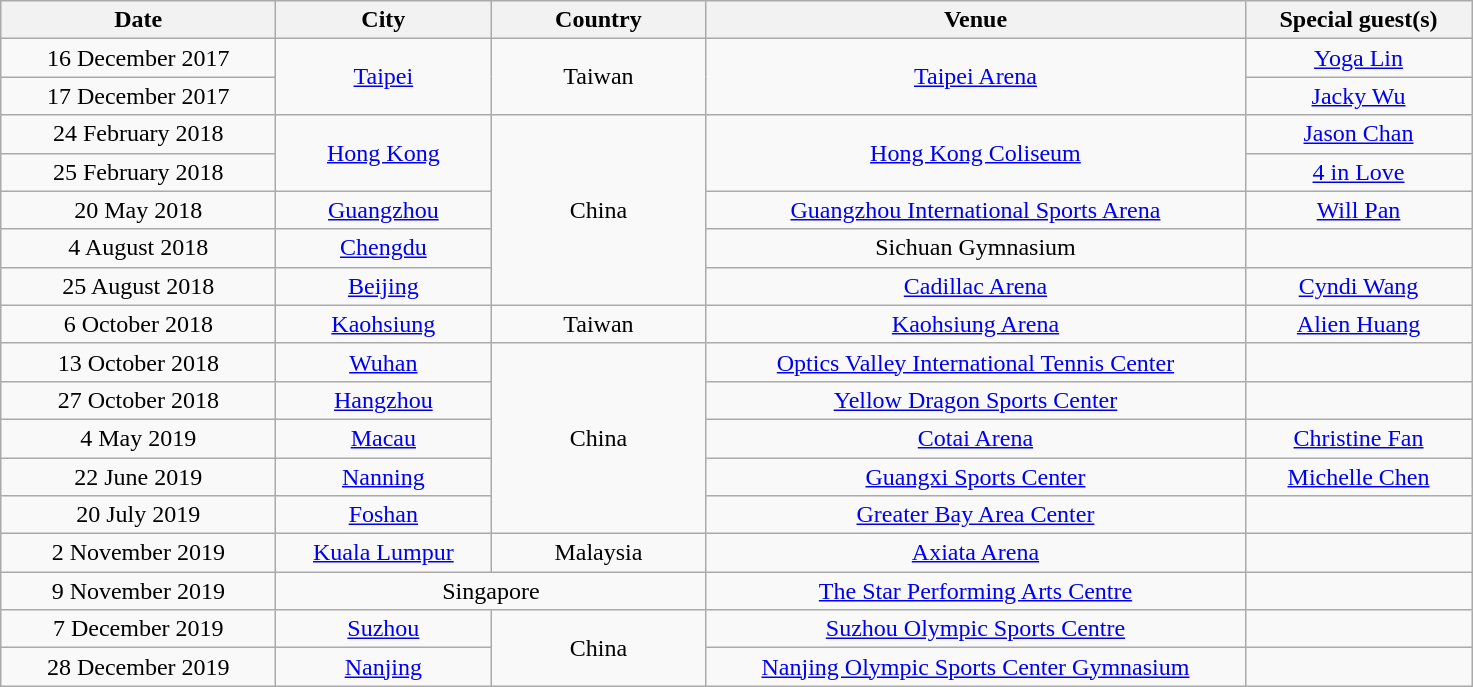<table class="wikitable" style="text-align:center;">
<tr>
<th scope="col" style="width:11em;">Date</th>
<th scope="col" style="width:8.5em;">City</th>
<th scope="col" style="width:8.5em;">Country</th>
<th scope="col" style="width:22em;">Venue</th>
<th scope="col" style="width:9em;">Special guest(s)</th>
</tr>
<tr>
<td>16 December 2017</td>
<td rowspan="2"><a href='#'>Taipei</a></td>
<td rowspan="2">Taiwan</td>
<td rowspan="2"><a href='#'>Taipei Arena</a></td>
<td align="center"><a href='#'>Yoga Lin</a></td>
</tr>
<tr>
<td>17 December 2017</td>
<td align="center"><a href='#'>Jacky Wu</a></td>
</tr>
<tr>
<td>24 February 2018</td>
<td rowspan="2"><a href='#'>Hong Kong</a></td>
<td rowspan="5">China</td>
<td rowspan="2"><a href='#'>Hong Kong Coliseum</a></td>
<td align="center"><a href='#'>Jason Chan</a></td>
</tr>
<tr>
<td>25 February 2018</td>
<td align="center"><a href='#'>4 in Love</a></td>
</tr>
<tr>
<td>20 May 2018</td>
<td><a href='#'>Guangzhou</a></td>
<td><a href='#'>Guangzhou International Sports Arena</a></td>
<td align="center"><a href='#'>Will Pan</a></td>
</tr>
<tr>
<td>4 August 2018</td>
<td><a href='#'>Chengdu</a></td>
<td>Sichuan Gymnasium</td>
<td></td>
</tr>
<tr>
<td>25 August 2018</td>
<td><a href='#'>Beijing</a></td>
<td><a href='#'>Cadillac Arena</a></td>
<td align="center"><a href='#'>Cyndi Wang</a></td>
</tr>
<tr>
<td>6 October 2018</td>
<td><a href='#'>Kaohsiung</a></td>
<td>Taiwan</td>
<td><a href='#'>Kaohsiung Arena</a></td>
<td align="center"><a href='#'>Alien Huang</a></td>
</tr>
<tr>
<td>13 October 2018</td>
<td><a href='#'>Wuhan</a></td>
<td rowspan="5">China</td>
<td><a href='#'>Optics Valley International Tennis Center</a></td>
<td></td>
</tr>
<tr>
<td>27 October 2018</td>
<td><a href='#'>Hangzhou</a></td>
<td><a href='#'>Yellow Dragon Sports Center</a></td>
<td></td>
</tr>
<tr>
<td>4 May 2019</td>
<td><a href='#'>Macau</a></td>
<td><a href='#'>Cotai Arena</a></td>
<td align="center"><a href='#'>Christine Fan</a></td>
</tr>
<tr>
<td>22 June 2019</td>
<td><a href='#'>Nanning</a></td>
<td><a href='#'>Guangxi Sports Center</a></td>
<td align="center"><a href='#'>Michelle Chen</a></td>
</tr>
<tr>
<td>20 July 2019</td>
<td><a href='#'>Foshan</a></td>
<td><a href='#'>Greater Bay Area Center</a></td>
<td></td>
</tr>
<tr>
<td>2 November 2019</td>
<td><a href='#'>Kuala Lumpur</a></td>
<td>Malaysia</td>
<td><a href='#'>Axiata Arena</a></td>
<td></td>
</tr>
<tr>
<td>9 November 2019</td>
<td colspan="2">Singapore</td>
<td><a href='#'>The Star Performing Arts Centre</a></td>
<td></td>
</tr>
<tr>
<td>7 December 2019</td>
<td><a href='#'>Suzhou</a></td>
<td rowspan="2">China</td>
<td><a href='#'>Suzhou Olympic Sports Centre</a></td>
<td></td>
</tr>
<tr>
<td>28 December 2019</td>
<td><a href='#'>Nanjing</a></td>
<td><a href='#'>Nanjing Olympic Sports Center Gymnasium</a></td>
<td></td>
</tr>
</table>
